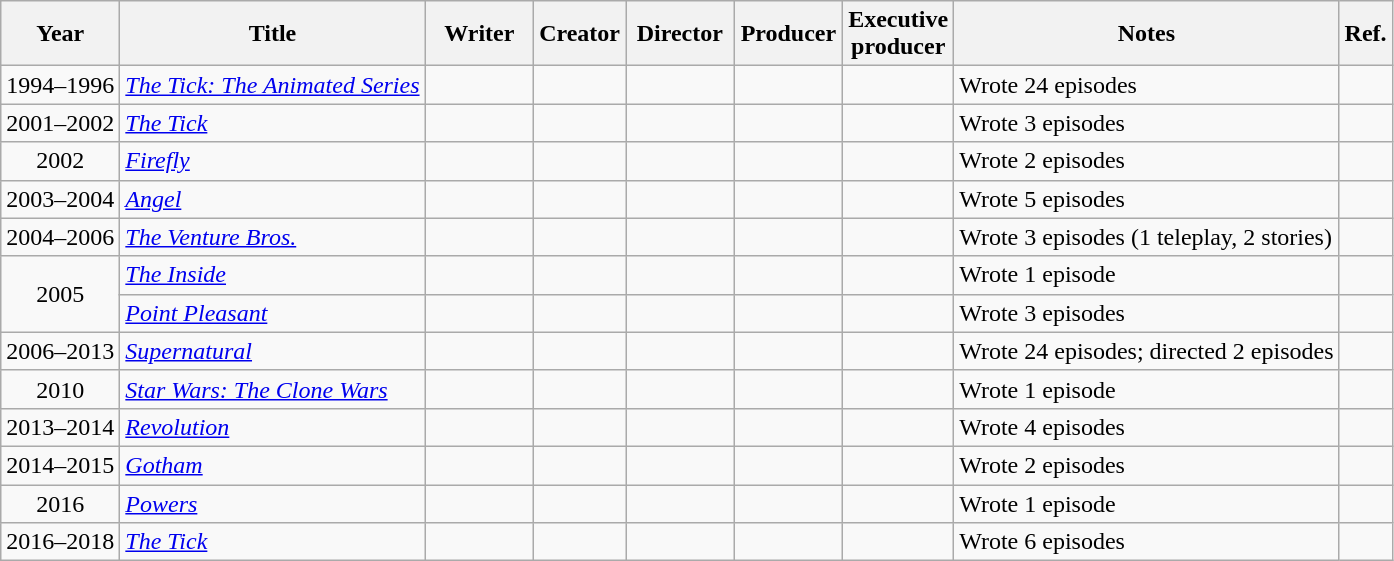<table class="wikitable" style="text-align:center; margin-right:auto; margin-right:auto">
<tr>
<th>Year</th>
<th>Title</th>
<th width="65">Writer</th>
<th>Creator</th>
<th width="65">Director</th>
<th width="65">Producer</th>
<th width="65">Executive producer</th>
<th>Notes</th>
<th>Ref.</th>
</tr>
<tr>
<td>1994–1996</td>
<td align="left"><em><a href='#'>The Tick: The Animated Series</a></em></td>
<td></td>
<td></td>
<td></td>
<td></td>
<td></td>
<td align="left">Wrote 24 episodes</td>
<td></td>
</tr>
<tr>
<td>2001–2002</td>
<td align="left"><em><a href='#'>The Tick</a></em></td>
<td></td>
<td></td>
<td></td>
<td></td>
<td></td>
<td align="left">Wrote 3 episodes</td>
<td></td>
</tr>
<tr>
<td>2002</td>
<td align="left"><em><a href='#'>Firefly</a></em></td>
<td></td>
<td></td>
<td></td>
<td></td>
<td></td>
<td align="left">Wrote 2 episodes</td>
<td></td>
</tr>
<tr>
<td>2003–2004</td>
<td align="left"><em><a href='#'>Angel</a></em></td>
<td></td>
<td></td>
<td></td>
<td></td>
<td></td>
<td align="left">Wrote 5 episodes</td>
<td></td>
</tr>
<tr>
<td>2004–2006</td>
<td align="left"><em><a href='#'>The Venture Bros.</a></em></td>
<td></td>
<td></td>
<td></td>
<td></td>
<td></td>
<td align="left">Wrote 3 episodes (1 teleplay, 2 stories)</td>
<td></td>
</tr>
<tr>
<td rowspan="2">2005</td>
<td align="left"><em><a href='#'>The Inside</a></em></td>
<td></td>
<td></td>
<td></td>
<td></td>
<td></td>
<td align="left">Wrote 1 episode</td>
<td></td>
</tr>
<tr>
<td align="left"><em><a href='#'>Point Pleasant</a></em></td>
<td></td>
<td></td>
<td></td>
<td></td>
<td></td>
<td align="left">Wrote 3 episodes</td>
<td></td>
</tr>
<tr>
<td>2006–2013</td>
<td align="left"><em><a href='#'>Supernatural</a></em></td>
<td></td>
<td></td>
<td></td>
<td></td>
<td></td>
<td align="left">Wrote 24 episodes; directed 2 episodes</td>
<td></td>
</tr>
<tr>
<td>2010</td>
<td align="left"><em><a href='#'>Star Wars: The Clone Wars</a></em></td>
<td></td>
<td></td>
<td></td>
<td></td>
<td></td>
<td align="left">Wrote 1 episode</td>
<td></td>
</tr>
<tr>
<td>2013–2014</td>
<td align="left"><em><a href='#'>Revolution</a></em></td>
<td></td>
<td></td>
<td></td>
<td></td>
<td></td>
<td align="left">Wrote 4 episodes</td>
<td></td>
</tr>
<tr>
<td>2014–2015</td>
<td align="left"><em><a href='#'>Gotham</a></em></td>
<td></td>
<td></td>
<td></td>
<td></td>
<td></td>
<td align="left">Wrote 2 episodes</td>
<td></td>
</tr>
<tr>
<td>2016</td>
<td align="left"><em><a href='#'>Powers</a></em></td>
<td></td>
<td></td>
<td></td>
<td></td>
<td></td>
<td align="left">Wrote 1 episode</td>
<td></td>
</tr>
<tr>
<td>2016–2018</td>
<td align="left"><em><a href='#'>The Tick</a></em></td>
<td></td>
<td></td>
<td></td>
<td></td>
<td></td>
<td align="left">Wrote 6 episodes</td>
<td></td>
</tr>
</table>
